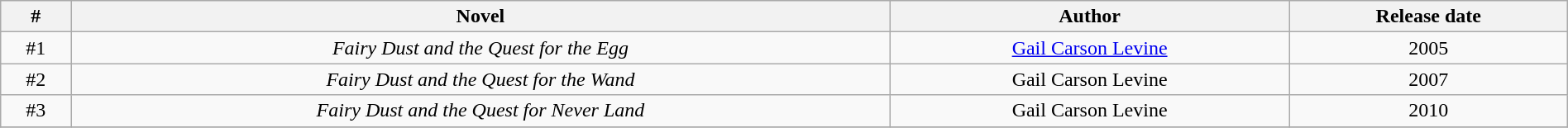<table class="wikitable sortable" width="100%" border="1" style="font-size: 100%; text-align:center">
<tr>
<th>#</th>
<th>Novel</th>
<th>Author</th>
<th>Release date</th>
</tr>
<tr>
<td>#1</td>
<td><em>Fairy Dust and the Quest for the Egg</em></td>
<td><a href='#'>Gail Carson Levine</a></td>
<td>2005</td>
</tr>
<tr>
<td>#2</td>
<td><em>Fairy Dust and the Quest for the Wand</em></td>
<td>Gail Carson Levine</td>
<td>2007</td>
</tr>
<tr>
<td>#3</td>
<td><em>Fairy Dust and the Quest for Never Land</em></td>
<td>Gail Carson Levine</td>
<td>2010</td>
</tr>
<tr>
</tr>
</table>
